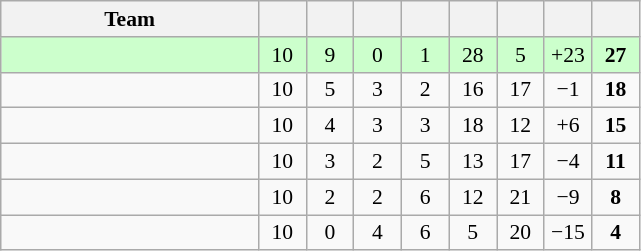<table class="wikitable" style="text-align: center; font-size: 90%;">
<tr>
<th width=165>Team</th>
<th width=25></th>
<th width=25></th>
<th width=25></th>
<th width=25></th>
<th width=25></th>
<th width=25></th>
<th width=25></th>
<th width=25></th>
</tr>
<tr style="background:#cfc;">
<td align=left></td>
<td>10</td>
<td>9</td>
<td>0</td>
<td>1</td>
<td>28</td>
<td>5</td>
<td>+23</td>
<td><strong>27</strong></td>
</tr>
<tr>
<td align=left></td>
<td>10</td>
<td>5</td>
<td>3</td>
<td>2</td>
<td>16</td>
<td>17</td>
<td>−1</td>
<td><strong>18</strong></td>
</tr>
<tr>
<td align=left></td>
<td>10</td>
<td>4</td>
<td>3</td>
<td>3</td>
<td>18</td>
<td>12</td>
<td>+6</td>
<td><strong>15</strong></td>
</tr>
<tr>
<td align=left></td>
<td>10</td>
<td>3</td>
<td>2</td>
<td>5</td>
<td>13</td>
<td>17</td>
<td>−4</td>
<td><strong>11</strong></td>
</tr>
<tr>
<td align=left></td>
<td>10</td>
<td>2</td>
<td>2</td>
<td>6</td>
<td>12</td>
<td>21</td>
<td>−9</td>
<td><strong>8</strong></td>
</tr>
<tr>
<td align=left></td>
<td>10</td>
<td>0</td>
<td>4</td>
<td>6</td>
<td>5</td>
<td>20</td>
<td>−15</td>
<td><strong>4</strong></td>
</tr>
</table>
